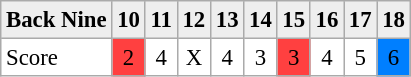<table cellpadding="3" cellspacing="0" border="1" style="font-size: 95%; border: #aaa solid 1px; border-collapse: collapse;">
<tr style="background:#eeeeee;">
<th align="left">Back Nine</th>
<th>10</th>
<th>11</th>
<th>12</th>
<th>13</th>
<th>14</th>
<th>15</th>
<th>16</th>
<th>17</th>
<th>18</th>
</tr>
<tr>
<td>Score</td>
<td align="center" style="background:#FF4040;">2</td>
<td align="center">4</td>
<td align="center">X</td>
<td align="center">4</td>
<td align="center">3</td>
<td align="center" style="background:#FF4040;">3</td>
<td align="center">4</td>
<td align="center">5</td>
<td align="center" style="background:#007FFF;">6</td>
</tr>
</table>
